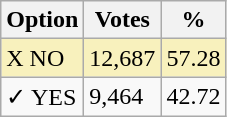<table class="wikitable">
<tr>
<th>Option</th>
<th>Votes</th>
<th>%</th>
</tr>
<tr>
<td style=background:#f8f1bd>X NO</td>
<td style=background:#f8f1bd>12,687</td>
<td style=background:#f8f1bd>57.28</td>
</tr>
<tr>
<td>✓ YES</td>
<td>9,464</td>
<td>42.72</td>
</tr>
</table>
